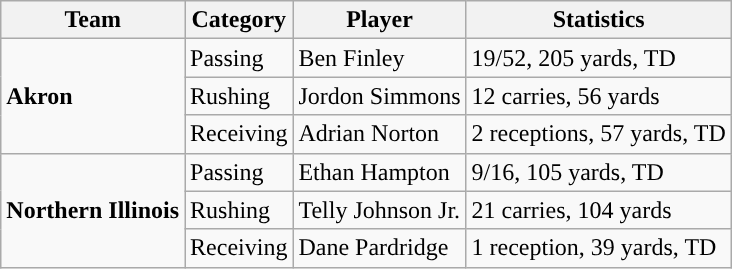<table class="wikitable" style="float: right;">
<tr>
<th>Team</th>
<th>Category</th>
<th>Player</th>
<th>Statistics</th>
</tr>
<tr>
<td rowspan=3><strong>Akron</strong></td>
<td>Passing</td>
<td>Ben Finley</td>
<td>19/52, 205 yards, TD</td>
</tr>
<tr>
<td>Rushing</td>
<td>Jordon Simmons</td>
<td>12 carries, 56 yards</td>
</tr>
<tr>
<td>Receiving</td>
<td>Adrian Norton</td>
<td>2 receptions, 57 yards, TD</td>
</tr>
<tr>
<td rowspan=3><strong>Northern Illinois</strong></td>
<td>Passing</td>
<td>Ethan Hampton</td>
<td>9/16, 105 yards, TD</td>
</tr>
<tr>
<td>Rushing</td>
<td>Telly Johnson Jr.</td>
<td>21 carries, 104 yards</td>
</tr>
<tr>
<td>Receiving</td>
<td>Dane Pardridge</td>
<td>1 reception, 39 yards, TD</td>
</tr>
</table>
